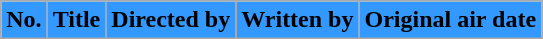<table class="wikitable plainrowheaders" style="background:#fff;">
<tr>
<th style="background:#39f;">No.</th>
<th style="background:#39f;">Title</th>
<th style="background:#39f;">Directed by</th>
<th style="background:#39f;">Written by</th>
<th style="background:#39f;">Original air date<br>




</th>
</tr>
</table>
